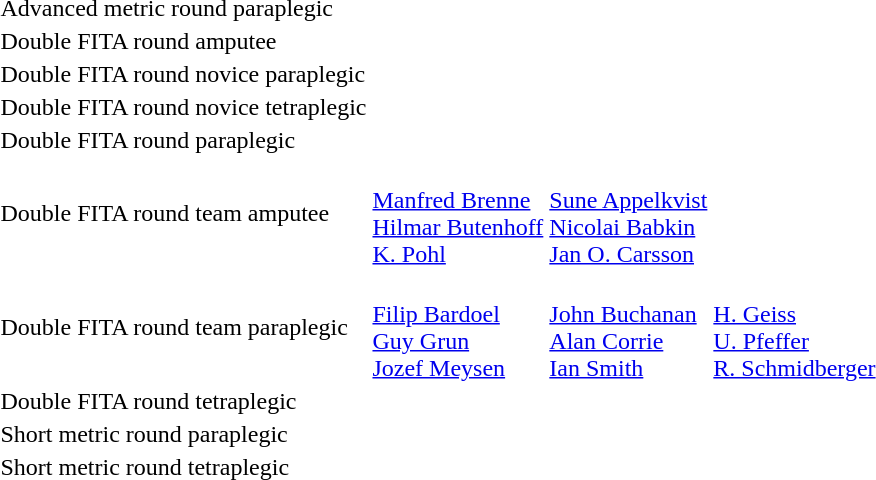<table>
<tr>
<td>Advanced metric round paraplegic<br></td>
<td></td>
<td></td>
<td></td>
</tr>
<tr>
<td>Double FITA round amputee<br></td>
<td></td>
<td></td>
<td></td>
</tr>
<tr>
<td>Double FITA round novice paraplegic<br></td>
<td></td>
<td></td>
<td></td>
</tr>
<tr>
<td>Double FITA round novice tetraplegic<br></td>
<td></td>
<td></td>
<td></td>
</tr>
<tr>
<td>Double FITA round paraplegic<br></td>
<td></td>
<td></td>
<td></td>
</tr>
<tr>
<td>Double FITA round team amputee<br></td>
<td valign=top> <br> <a href='#'>Manfred Brenne</a> <br> <a href='#'>Hilmar Butenhoff</a> <br> <a href='#'>K. Pohl</a></td>
<td valign=top> <br> <a href='#'>Sune Appelkvist</a> <br> <a href='#'>Nicolai Babkin</a> <br> <a href='#'>Jan O. Carsson</a></td>
<td></td>
</tr>
<tr>
<td>Double FITA round team paraplegic<br></td>
<td valign=top> <br> <a href='#'>Filip Bardoel</a> <br> <a href='#'>Guy Grun</a> <br> <a href='#'>Jozef Meysen</a></td>
<td valign=top> <br> <a href='#'>John Buchanan</a> <br> <a href='#'>Alan Corrie</a> <br> <a href='#'>Ian Smith</a></td>
<td valign=top> <br> <a href='#'>H. Geiss</a> <br> <a href='#'>U. Pfeffer</a> <br> <a href='#'>R. Schmidberger</a></td>
</tr>
<tr>
<td>Double FITA round tetraplegic<br></td>
<td></td>
<td></td>
<td></td>
</tr>
<tr>
<td>Short metric round paraplegic<br></td>
<td></td>
<td></td>
<td></td>
</tr>
<tr>
<td>Short metric round tetraplegic<br></td>
<td></td>
<td></td>
<td></td>
</tr>
</table>
